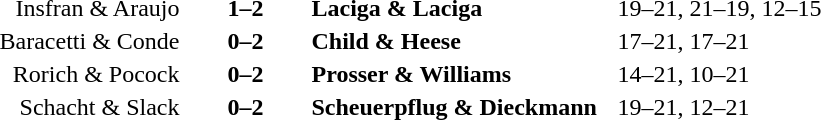<table>
<tr>
<th width=200></th>
<th width=80></th>
<th width=200></th>
<th width=220></th>
</tr>
<tr>
<td align=right>Insfran & Araujo</td>
<td align=center><strong>1–2</strong></td>
<td align=left><strong>Laciga & Laciga</strong></td>
<td>19–21, 21–19, 12–15</td>
</tr>
<tr>
<td align=right>Baracetti & Conde</td>
<td align=center><strong>0–2</strong></td>
<td align=left><strong>Child & Heese</strong></td>
<td>17–21, 17–21</td>
</tr>
<tr>
<td align=right>Rorich & Pocock</td>
<td align=center><strong>0–2</strong></td>
<td align=left><strong>Prosser & Williams</strong></td>
<td>14–21, 10–21</td>
</tr>
<tr>
<td align=right>Schacht & Slack</td>
<td align=center><strong>0–2</strong></td>
<td align=left><strong>Scheuerpflug & Dieckmann</strong></td>
<td>19–21, 12–21</td>
</tr>
</table>
